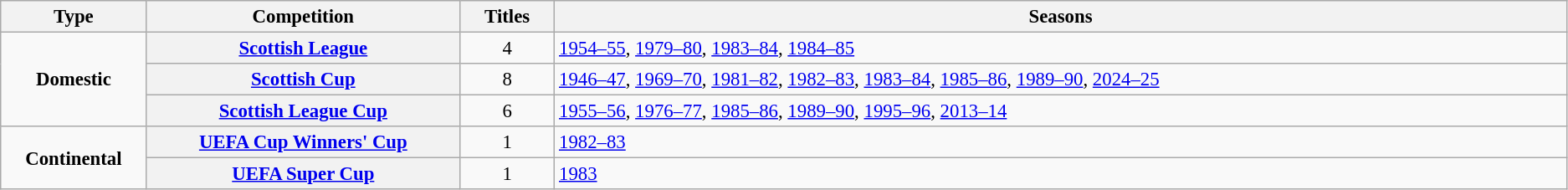<table class="wikitable plainrowheaders" style="font-size:95%; text-align:center;">
<tr>
<th style="width: 1%;">Type</th>
<th style="width: 5%;">Competition</th>
<th style="width: 1%;">Titles</th>
<th style="width: 18%;">Seasons</th>
</tr>
<tr>
<td rowspan="3"><strong>Domestic</strong></td>
<th scope="col"><a href='#'>Scottish League</a></th>
<td style="text-align:center;">4</td>
<td align="left"><a href='#'>1954–55</a>, <a href='#'>1979–80</a>, <a href='#'>1983–84</a>, <a href='#'>1984–85</a></td>
</tr>
<tr>
<th scope="col"><a href='#'>Scottish Cup</a></th>
<td style="text-align:center;">8</td>
<td align="left"><a href='#'>1946–47</a>, <a href='#'>1969–70</a>, <a href='#'>1981–82</a>, <a href='#'>1982–83</a>, <a href='#'>1983–84</a>, <a href='#'>1985–86</a>, <a href='#'>1989–90</a>, <a href='#'>2024–25</a></td>
</tr>
<tr>
<th scope="col"><a href='#'>Scottish League Cup</a></th>
<td style="text-align:center;">6</td>
<td align="left"><a href='#'>1955–56</a>, <a href='#'>1976–77</a>, <a href='#'>1985–86</a>, <a href='#'>1989–90</a>, <a href='#'>1995–96</a>, <a href='#'>2013–14</a></td>
</tr>
<tr>
<td rowspan="2"><strong>Continental</strong></td>
<th scope="col"><a href='#'>UEFA Cup Winners' Cup</a></th>
<td style="text-align:center;">1</td>
<td align="left"><a href='#'>1982–83</a></td>
</tr>
<tr>
<th scope="col"><a href='#'>UEFA Super Cup</a></th>
<td style="text-align:center;">1</td>
<td align="left"><a href='#'>1983</a></td>
</tr>
</table>
